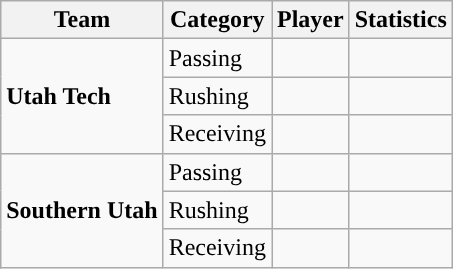<table class="wikitable" style="float: right;">
<tr>
<th>Team</th>
<th>Category</th>
<th>Player</th>
<th>Statistics</th>
</tr>
<tr>
<td rowspan=3><strong>Utah Tech</strong></td>
<td>Passing</td>
<td></td>
<td></td>
</tr>
<tr>
<td>Rushing</td>
<td></td>
<td></td>
</tr>
<tr>
<td>Receiving</td>
<td></td>
<td></td>
</tr>
<tr>
<td rowspan=3><strong>Southern Utah</strong></td>
<td>Passing</td>
<td></td>
<td></td>
</tr>
<tr>
<td>Rushing</td>
<td></td>
<td></td>
</tr>
<tr>
<td>Receiving</td>
<td></td>
<td></td>
</tr>
</table>
